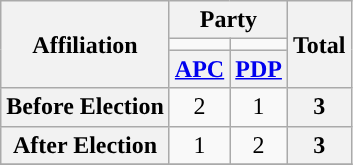<table class="wikitable" style="text-align:center">
<tr>
<th rowspan="3">Affiliation</th>
<th colspan="2">Party</th>
<th rowspan="3">Total</th>
</tr>
<tr>
<td style="background-color:"></td>
<td style="background-color:"></td>
</tr>
<tr>
<th><a href='#'>APC</a></th>
<th><a href='#'>PDP</a></th>
</tr>
<tr>
<th>Before Election</th>
<td>2</td>
<td>1</td>
<th>3</th>
</tr>
<tr>
<th>After Election</th>
<td>1</td>
<td>2</td>
<th>3</th>
</tr>
<tr>
</tr>
</table>
